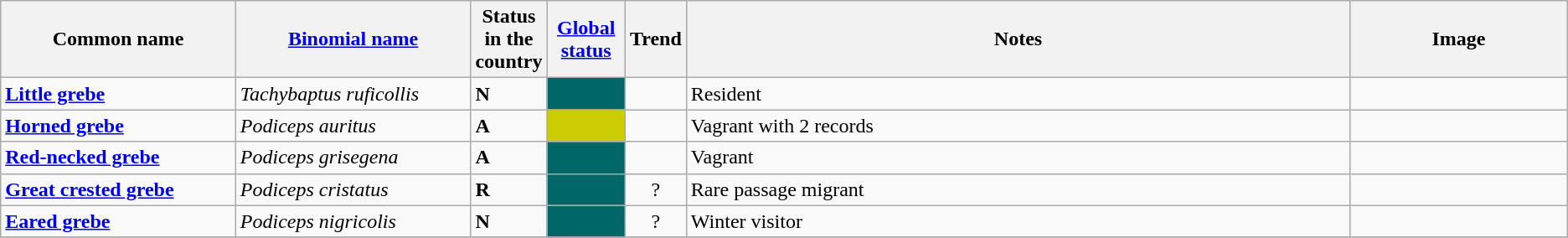<table class="wikitable sortable">
<tr>
<th width="15%">Common name</th>
<th width="15%"><a href='#'>Binomial name</a></th>
<th width="1%">Status in the country</th>
<th width="5%"><a href='#'>Global status</a></th>
<th width="1%">Trend</th>
<th class="unsortable">Notes</th>
<th class="unsortable">Image</th>
</tr>
<tr>
<td><strong><a href='#'>Little grebe</a></strong></td>
<td><em>Tachybaptus ruficollis</em></td>
<td><strong>N</strong></td>
<td align=center style="background: #006666"></td>
<td align=center></td>
<td>Resident</td>
<td></td>
</tr>
<tr>
<td><strong><a href='#'>Horned grebe</a></strong></td>
<td><em>Podiceps auritus</em></td>
<td><strong>A</strong></td>
<td align=center style="background: #cbcc02"></td>
<td align=center></td>
<td>Vagrant with 2 records</td>
<td></td>
</tr>
<tr>
<td><strong><a href='#'>Red-necked grebe</a></strong></td>
<td><em>Podiceps grisegena</em></td>
<td><strong>A</strong></td>
<td align=center style="background: #006666"></td>
<td align=center></td>
<td>Vagrant</td>
<td></td>
</tr>
<tr>
<td><strong><a href='#'>Great crested grebe</a></strong></td>
<td><em>Podiceps cristatus</em></td>
<td><strong>R</strong></td>
<td align=center style="background: #006666"></td>
<td align=center>?</td>
<td>Rare passage migrant</td>
<td><br></td>
</tr>
<tr>
<td><strong><a href='#'>Eared grebe</a></strong></td>
<td><em>Podiceps nigricolis</em></td>
<td><strong>N</strong></td>
<td align=center style="background: #006666"></td>
<td align=center>?</td>
<td>Winter visitor</td>
<td></td>
</tr>
<tr>
</tr>
</table>
